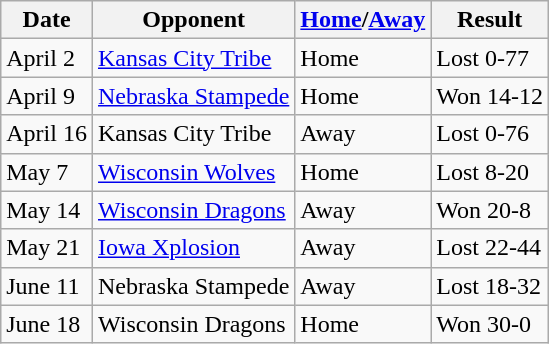<table class="wikitable">
<tr>
<th>Date</th>
<th>Opponent</th>
<th><a href='#'>Home</a>/<a href='#'>Away</a></th>
<th>Result</th>
</tr>
<tr>
<td>April 2</td>
<td><a href='#'>Kansas City Tribe</a></td>
<td>Home</td>
<td>Lost 0-77</td>
</tr>
<tr>
<td>April 9</td>
<td><a href='#'>Nebraska Stampede</a></td>
<td>Home</td>
<td>Won 14-12</td>
</tr>
<tr>
<td>April 16</td>
<td>Kansas City Tribe</td>
<td>Away</td>
<td>Lost 0-76</td>
</tr>
<tr>
<td>May 7</td>
<td><a href='#'>Wisconsin Wolves</a></td>
<td>Home</td>
<td>Lost 8-20</td>
</tr>
<tr>
<td>May 14</td>
<td><a href='#'>Wisconsin Dragons</a></td>
<td>Away</td>
<td>Won 20-8</td>
</tr>
<tr>
<td>May 21</td>
<td><a href='#'>Iowa Xplosion</a></td>
<td>Away</td>
<td>Lost 22-44</td>
</tr>
<tr>
<td>June 11</td>
<td>Nebraska Stampede</td>
<td>Away</td>
<td>Lost 18-32</td>
</tr>
<tr>
<td>June 18</td>
<td>Wisconsin Dragons</td>
<td>Home</td>
<td>Won 30-0</td>
</tr>
</table>
